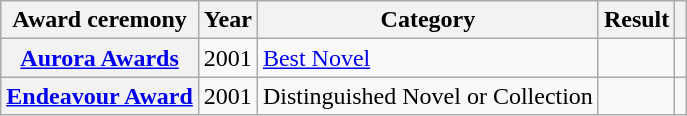<table class="wikitable plainrowheaders">
<tr>
<th scope="col">Award ceremony</th>
<th scope="col">Year</th>
<th scope="col">Category</th>
<th scope="col">Result</th>
<th scope="col"></th>
</tr>
<tr>
<th scope="row"><a href='#'>Aurora Awards</a></th>
<td align="center">2001</td>
<td><a href='#'>Best Novel</a></td>
<td></td>
<td align="center"></td>
</tr>
<tr>
<th scope="row"><a href='#'>Endeavour Award</a></th>
<td align="center">2001</td>
<td>Distinguished Novel or Collection</td>
<td></td>
<td align="center"></td>
</tr>
</table>
